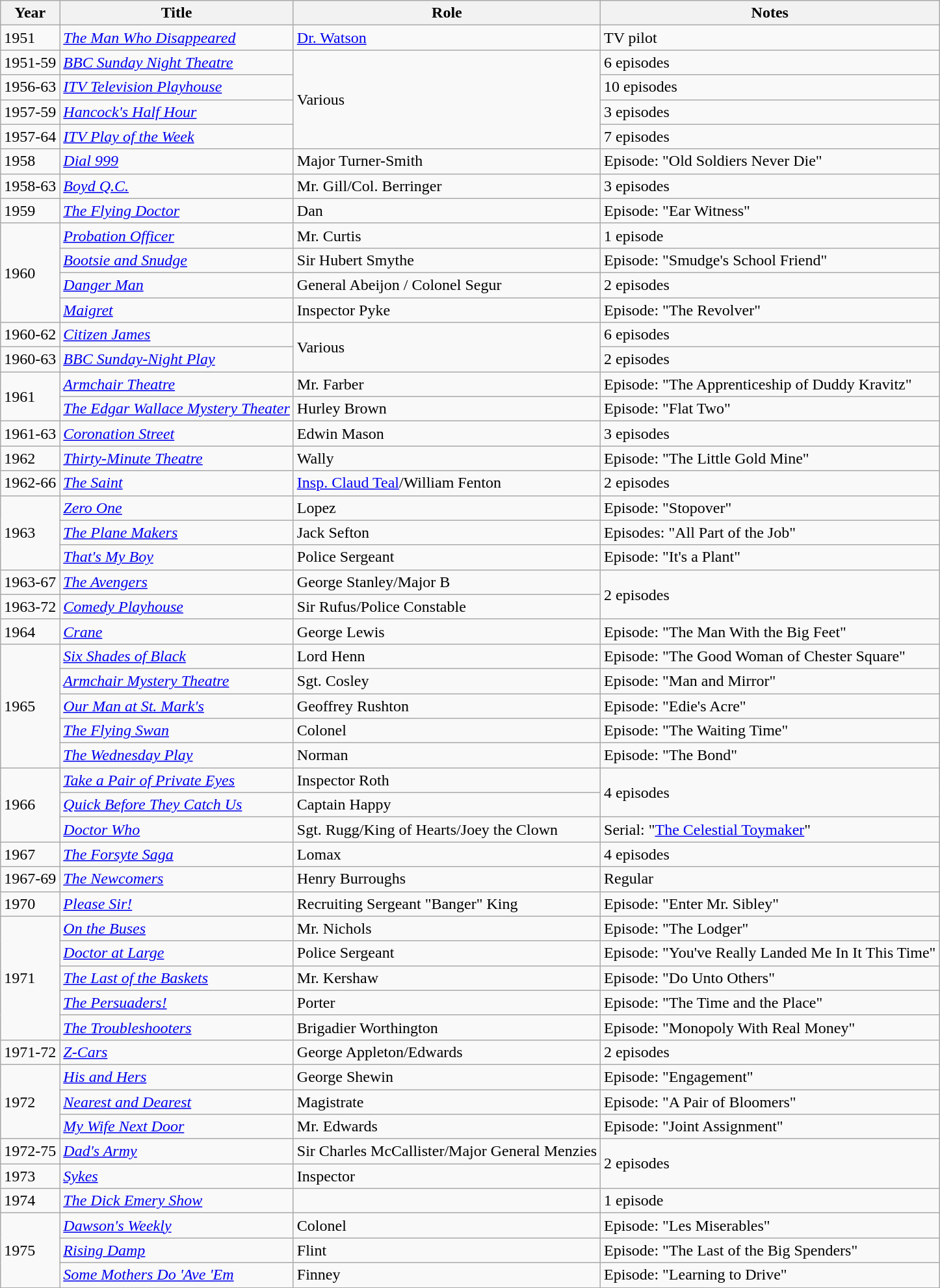<table class="wikitable">
<tr>
<th>Year</th>
<th>Title</th>
<th>Role</th>
<th>Notes</th>
</tr>
<tr>
<td>1951</td>
<td><em><a href='#'>The Man Who Disappeared</a></em></td>
<td><a href='#'>Dr. Watson</a></td>
<td>TV pilot</td>
</tr>
<tr>
<td>1951-59</td>
<td><a href='#'><em>BBC Sunday Night Theatre</em></a></td>
<td rowspan="4">Various</td>
<td>6 episodes</td>
</tr>
<tr>
<td>1956-63</td>
<td><a href='#'><em>ITV Television Playhouse</em></a></td>
<td>10 episodes</td>
</tr>
<tr>
<td>1957-59</td>
<td><a href='#'><em>Hancock's Half Hour</em></a></td>
<td>3 episodes</td>
</tr>
<tr>
<td>1957-64</td>
<td><a href='#'><em>ITV Play of the Week</em></a></td>
<td>7 episodes</td>
</tr>
<tr>
<td>1958</td>
<td><a href='#'><em>Dial 999</em></a></td>
<td>Major Turner-Smith</td>
<td>Episode: "Old Soldiers Never Die"</td>
</tr>
<tr>
<td>1958-63</td>
<td><a href='#'><em>Boyd Q.C.</em></a></td>
<td>Mr. Gill/Col. Berringer</td>
<td>3 episodes</td>
</tr>
<tr>
<td>1959</td>
<td><a href='#'><em>The Flying Doctor</em></a></td>
<td>Dan</td>
<td>Episode: "Ear Witness"</td>
</tr>
<tr>
<td rowspan="4">1960</td>
<td><a href='#'><em>Probation Officer</em></a></td>
<td>Mr. Curtis</td>
<td>1 episode</td>
</tr>
<tr>
<td><a href='#'><em>Bootsie and Snudge</em></a></td>
<td>Sir Hubert Smythe</td>
<td>Episode: "Smudge's School Friend"</td>
</tr>
<tr>
<td><em><a href='#'>Danger Man</a></em></td>
<td>General Abeijon / Colonel Segur</td>
<td>2 episodes</td>
</tr>
<tr>
<td><a href='#'><em>Maigret</em></a></td>
<td>Inspector Pyke</td>
<td>Episode: "The Revolver"</td>
</tr>
<tr>
<td>1960-62</td>
<td><a href='#'><em>Citizen James</em></a></td>
<td rowspan="2">Various</td>
<td>6 episodes</td>
</tr>
<tr>
<td>1960-63</td>
<td><a href='#'><em>BBC Sunday-Night Play</em></a></td>
<td>2 episodes</td>
</tr>
<tr>
<td rowspan="2">1961</td>
<td><a href='#'><em>Armchair Theatre</em></a></td>
<td>Mr. Farber</td>
<td>Episode: "The Apprenticeship of Duddy Kravitz"</td>
</tr>
<tr>
<td><a href='#'><em>The Edgar Wallace Mystery Theater</em></a></td>
<td>Hurley Brown</td>
<td>Episode: "Flat Two"</td>
</tr>
<tr>
<td>1961-63</td>
<td><a href='#'><em>Coronation Street</em></a></td>
<td>Edwin Mason</td>
<td>3 episodes</td>
</tr>
<tr>
<td>1962</td>
<td><a href='#'><em>Thirty-Minute Theatre</em></a></td>
<td>Wally</td>
<td>Episode: "The Little Gold Mine"</td>
</tr>
<tr>
<td>1962-66</td>
<td><em><a href='#'>The Saint</a></em></td>
<td><a href='#'>Insp. Claud Teal</a>/William Fenton</td>
<td>2 episodes</td>
</tr>
<tr>
<td rowspan="3">1963</td>
<td><a href='#'><em>Zero One</em></a></td>
<td>Lopez</td>
<td>Episode: "Stopover"</td>
</tr>
<tr>
<td><a href='#'><em>The Plane Makers</em></a></td>
<td>Jack Sefton</td>
<td>Episodes: "All Part of the Job"</td>
</tr>
<tr>
<td><a href='#'><em>That's My Boy</em></a></td>
<td>Police Sergeant</td>
<td>Episode: "It's a Plant"</td>
</tr>
<tr>
<td>1963-67</td>
<td><a href='#'><em>The Avengers</em></a></td>
<td>George Stanley/Major B</td>
<td rowspan="2">2 episodes</td>
</tr>
<tr>
<td>1963-72</td>
<td><a href='#'><em>Comedy Playhouse</em></a></td>
<td>Sir Rufus/Police Constable</td>
</tr>
<tr>
<td>1964</td>
<td><a href='#'><em>Crane</em></a></td>
<td>George Lewis</td>
<td>Episode: "The Man With the Big Feet"</td>
</tr>
<tr>
<td rowspan="5">1965</td>
<td><a href='#'><em>Six Shades of Black</em></a></td>
<td>Lord Henn</td>
<td>Episode: "The Good Woman of Chester Square"</td>
</tr>
<tr>
<td><a href='#'><em>Armchair Mystery Theatre</em></a></td>
<td>Sgt. Cosley</td>
<td>Episode: "Man and Mirror"</td>
</tr>
<tr>
<td><a href='#'><em>Our Man at St. Mark's</em></a></td>
<td>Geoffrey Rushton</td>
<td>Episode: "Edie's Acre"</td>
</tr>
<tr>
<td><a href='#'><em>The Flying Swan</em></a></td>
<td>Colonel</td>
<td>Episode: "The Waiting Time"</td>
</tr>
<tr>
<td><a href='#'><em>The Wednesday Play</em></a></td>
<td>Norman</td>
<td>Episode: "The Bond"</td>
</tr>
<tr>
<td rowspan="3">1966</td>
<td><em><a href='#'>Take a Pair of Private Eyes</a></em></td>
<td>Inspector Roth</td>
<td rowspan="2">4 episodes</td>
</tr>
<tr>
<td><a href='#'><em>Quick Before They Catch Us</em></a></td>
<td>Captain Happy</td>
</tr>
<tr>
<td><em><a href='#'>Doctor Who</a></em></td>
<td>Sgt. Rugg/King of Hearts/Joey the Clown</td>
<td>Serial: "<a href='#'>The Celestial Toymaker</a>"</td>
</tr>
<tr>
<td>1967</td>
<td><a href='#'><em>The Forsyte Saga</em></a></td>
<td>Lomax</td>
<td>4 episodes</td>
</tr>
<tr>
<td>1967-69</td>
<td><a href='#'><em>The Newcomers</em></a></td>
<td>Henry Burroughs</td>
<td>Regular</td>
</tr>
<tr>
<td>1970</td>
<td><a href='#'><em>Please Sir!</em></a></td>
<td>Recruiting Sergeant "Banger" King</td>
<td>Episode: "Enter Mr. Sibley"</td>
</tr>
<tr>
<td rowspan="5">1971</td>
<td><a href='#'><em>On the Buses</em></a></td>
<td>Mr. Nichols</td>
<td>Episode: "The Lodger"</td>
</tr>
<tr>
<td><a href='#'><em>Doctor at Large</em></a></td>
<td>Police Sergeant</td>
<td>Episode: "You've Really Landed Me In It This Time"</td>
</tr>
<tr>
<td><a href='#'><em>The Last of the Baskets</em></a></td>
<td>Mr. Kershaw</td>
<td>Episode: "Do Unto Others"</td>
</tr>
<tr>
<td><a href='#'><em>The Persuaders!</em></a></td>
<td>Porter</td>
<td>Episode: "The Time and the Place"</td>
</tr>
<tr>
<td><a href='#'><em>The Troubleshooters</em></a></td>
<td>Brigadier Worthington</td>
<td>Episode: "Monopoly With Real Money"</td>
</tr>
<tr>
<td>1971-72</td>
<td><em><a href='#'>Z-Cars</a></em></td>
<td>George Appleton/Edwards</td>
<td>2 episodes</td>
</tr>
<tr>
<td rowspan="3">1972</td>
<td><a href='#'><em>His and Hers</em></a></td>
<td>George Shewin</td>
<td>Episode: "Engagement"</td>
</tr>
<tr>
<td><a href='#'><em>Nearest and Dearest</em></a></td>
<td>Magistrate</td>
<td>Episode: "A Pair of Bloomers"</td>
</tr>
<tr>
<td><a href='#'><em>My Wife Next Door</em></a></td>
<td>Mr. Edwards</td>
<td>Episode: "Joint Assignment"</td>
</tr>
<tr>
<td>1972-75</td>
<td><a href='#'><em>Dad's Army</em></a></td>
<td>Sir Charles McCallister/Major General Menzies</td>
<td rowspan="2">2 episodes</td>
</tr>
<tr>
<td>1973</td>
<td><a href='#'><em>Sykes</em></a></td>
<td>Inspector</td>
</tr>
<tr>
<td>1974</td>
<td><a href='#'><em>The Dick Emery Show</em></a></td>
<td></td>
<td>1 episode</td>
</tr>
<tr>
<td rowspan="3">1975</td>
<td><a href='#'><em>Dawson's Weekly</em></a></td>
<td>Colonel</td>
<td>Episode: "Les Miserables"</td>
</tr>
<tr>
<td><a href='#'><em>Rising Damp</em></a></td>
<td>Flint</td>
<td>Episode: "The Last of the Big Spenders"</td>
</tr>
<tr>
<td><a href='#'><em>Some Mothers Do 'Ave 'Em</em></a></td>
<td>Finney</td>
<td>Episode: "Learning to Drive"</td>
</tr>
</table>
